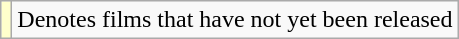<table class="wikitable">
<tr>
<td style="background:#FFFFCC;"></td>
<td>Denotes films that have not yet been released</td>
</tr>
</table>
